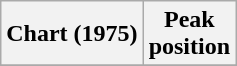<table class="wikitable sortable">
<tr>
<th align="center">Chart (1975)</th>
<th align="center">Peak<br>position</th>
</tr>
<tr>
</tr>
</table>
